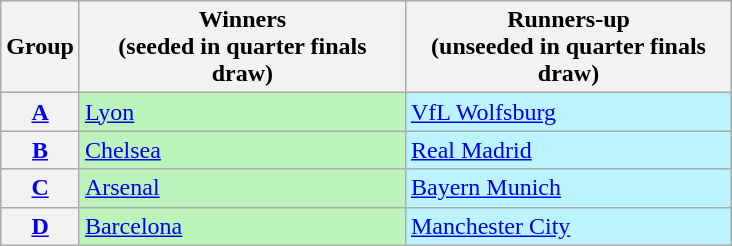<table class="wikitable">
<tr>
<th>Group</th>
<th width=210>Winners<br>(seeded in quarter finals draw)</th>
<th width=210>Runners-up<br>(unseeded in quarter finals draw)</th>
</tr>
<tr>
<th><a href='#'>A</a></th>
<td bgcolor=#BBF3BB> <a href='#'>Lyon</a></td>
<td bgcolor=#BBF3FF> <a href='#'>VfL Wolfsburg</a></td>
</tr>
<tr>
<th><a href='#'>B</a></th>
<td bgcolor=#BBF3BB> <a href='#'>Chelsea</a></td>
<td bgcolor=#BBF3FF> <a href='#'>Real Madrid</a></td>
</tr>
<tr>
<th><a href='#'>C</a></th>
<td bgcolor=#BBF3BB> <a href='#'>Arsenal</a></td>
<td bgcolor=#BBF3FF> <a href='#'>Bayern Munich</a></td>
</tr>
<tr>
<th><a href='#'>D</a></th>
<td bgcolor=#BBF3BB> <a href='#'>Barcelona</a></td>
<td bgcolor=#BBF3FF> <a href='#'>Manchester City</a></td>
</tr>
</table>
